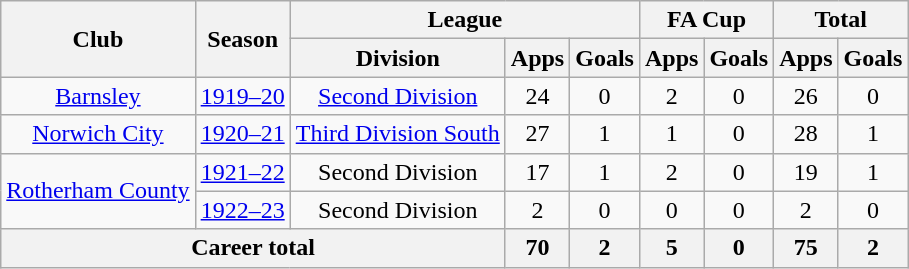<table class="wikitable" style="text-align: center;">
<tr>
<th rowspan=2>Club</th>
<th rowspan=2>Season</th>
<th colspan=3>League</th>
<th colspan=2>FA Cup</th>
<th colspan=2>Total</th>
</tr>
<tr>
<th>Division</th>
<th>Apps</th>
<th>Goals</th>
<th>Apps</th>
<th>Goals</th>
<th>Apps</th>
<th>Goals</th>
</tr>
<tr>
<td><a href='#'>Barnsley</a></td>
<td><a href='#'>1919–20</a></td>
<td><a href='#'>Second Division</a></td>
<td>24</td>
<td>0</td>
<td>2</td>
<td>0</td>
<td>26</td>
<td>0</td>
</tr>
<tr>
<td><a href='#'>Norwich City</a></td>
<td><a href='#'>1920–21</a></td>
<td><a href='#'>Third Division South</a></td>
<td>27</td>
<td>1</td>
<td>1</td>
<td>0</td>
<td>28</td>
<td>1</td>
</tr>
<tr>
<td rowspan=2><a href='#'>Rotherham County</a></td>
<td><a href='#'>1921–22</a></td>
<td>Second Division</td>
<td>17</td>
<td>1</td>
<td>2</td>
<td>0</td>
<td>19</td>
<td>1</td>
</tr>
<tr>
<td><a href='#'>1922–23</a></td>
<td>Second Division</td>
<td>2</td>
<td>0</td>
<td>0</td>
<td>0</td>
<td>2</td>
<td>0</td>
</tr>
<tr>
<th colspan=3>Career total</th>
<th>70</th>
<th>2</th>
<th>5</th>
<th>0</th>
<th>75</th>
<th>2</th>
</tr>
</table>
